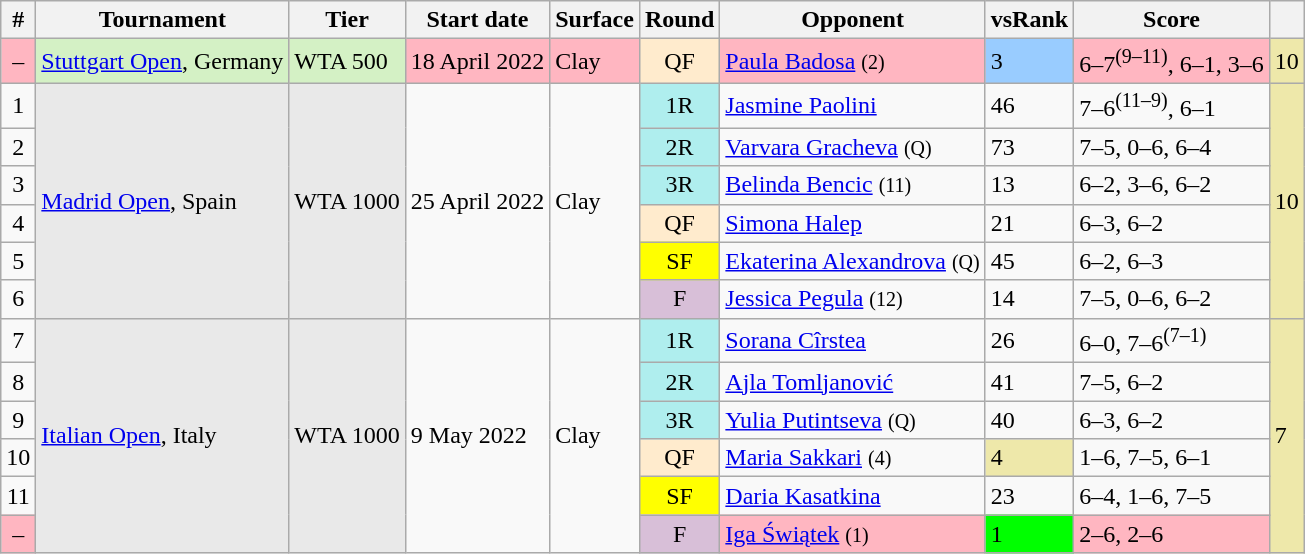<table class="wikitable sortable">
<tr>
<th scope="col">#</th>
<th scope="col">Tournament</th>
<th scope="col">Tier</th>
<th scope="col">Start date</th>
<th scope="col">Surface</th>
<th scope="col">Round</th>
<th scope="col">Opponent</th>
<th scope="col">vsRank</th>
<th class="unsortable" scope="col">Score</th>
<th class="unsortable"></th>
</tr>
<tr bgcolor="lightpink">
<td align="center">–</td>
<td bgcolor="#D4F1C5"><a href='#'>Stuttgart Open</a>, Germany</td>
<td bgcolor="#D4F1C5">WTA 500</td>
<td>18 April 2022</td>
<td>Clay</td>
<td bgcolor=ffebcd align="center">QF</td>
<td> <a href='#'>Paula Badosa</a> <small>(2)</small></td>
<td align="left" bgcolor=99ccff>3</td>
<td>6–7<sup>(9–11)</sup>, 6–1, 3–6</td>
<td bgcolor=EEE8AA>10</td>
</tr>
<tr>
<td align="center">1</td>
<td rowspan=6 bgcolor="#e9e9e9"><a href='#'>Madrid Open</a>, Spain</td>
<td rowspan=6 bgcolor="#e9e9e9">WTA 1000</td>
<td rowspan=6>25 April 2022</td>
<td rowspan=6>Clay</td>
<td bgcolor=afeeee align="center">1R</td>
<td> <a href='#'>Jasmine Paolini</a></td>
<td>46</td>
<td>7–6<sup>(11–9)</sup>, 6–1</td>
<td rowspan=6 bgcolor=EEE8AA>10</td>
</tr>
<tr>
<td align="center">2</td>
<td bgcolor=afeeee align="center">2R</td>
<td> <a href='#'>Varvara Gracheva</a> <small>(Q)</small></td>
<td>73</td>
<td>7–5, 0–6, 6–4</td>
</tr>
<tr>
<td align="center">3</td>
<td bgcolor=afeeee align="center">3R</td>
<td> <a href='#'>Belinda Bencic</a> <small>(11)</small></td>
<td>13</td>
<td>6–2, 3–6, 6–2</td>
</tr>
<tr>
<td align="center">4</td>
<td bgcolor=ffebcd align="center">QF</td>
<td> <a href='#'>Simona Halep</a></td>
<td>21</td>
<td>6–3, 6–2</td>
</tr>
<tr>
<td align="center">5</td>
<td bgcolor=yellow align="center">SF</td>
<td> <a href='#'>Ekaterina Alexandrova</a> <small>(Q)</small></td>
<td>45</td>
<td>6–2, 6–3</td>
</tr>
<tr>
<td align="center">6</td>
<td bgcolor=thistle align="center">F</td>
<td> <a href='#'>Jessica Pegula</a> <small>(12)</small></td>
<td>14</td>
<td>7–5, 0–6, 6–2</td>
</tr>
<tr>
<td align="center">7</td>
<td rowspan=6 bgcolor="#E9E9E9"><a href='#'>Italian Open</a>, Italy</td>
<td rowspan=6 bgcolor="#E9E9E9">WTA 1000</td>
<td rowspan=6>9 May 2022</td>
<td rowspan=6>Clay</td>
<td bgcolor=afeeee align="center">1R</td>
<td> <a href='#'>Sorana Cîrstea</a></td>
<td>26</td>
<td>6–0, 7–6<sup>(7–1)</sup></td>
<td rowspan=6 bgcolor=EEE8AA>7</td>
</tr>
<tr>
<td align="center">8</td>
<td bgcolor=afeeee align="center">2R</td>
<td> <a href='#'>Ajla Tomljanović</a></td>
<td>41</td>
<td>7–5, 6–2</td>
</tr>
<tr>
<td align="center">9</td>
<td bgcolor=afeeee align="center">3R</td>
<td> <a href='#'>Yulia Putintseva</a> <small>(Q)</small></td>
<td>40</td>
<td>6–3, 6–2</td>
</tr>
<tr>
<td align="center">10</td>
<td bgcolor=ffebcd align="center">QF</td>
<td> <a href='#'>Maria Sakkari</a> <small>(4)</small></td>
<td bgcolor=EEE8AA>4</td>
<td>1–6, 7–5, 6–1</td>
</tr>
<tr>
<td align="center">11</td>
<td bgcolor=yellow align="center">SF</td>
<td> <a href='#'>Daria Kasatkina</a></td>
<td>23</td>
<td>6–4, 1–6, 7–5</td>
</tr>
<tr>
<td bgcolor="lightpink" align=center>–</td>
<td bgcolor=thistle align="center">F</td>
<td bgcolor="lightpink"> <a href='#'>Iga Świątek</a> <small>(1)</small></td>
<td align="left" bgcolor=lime>1</td>
<td bgcolor="lightpink">2–6, 2–6</td>
</tr>
</table>
